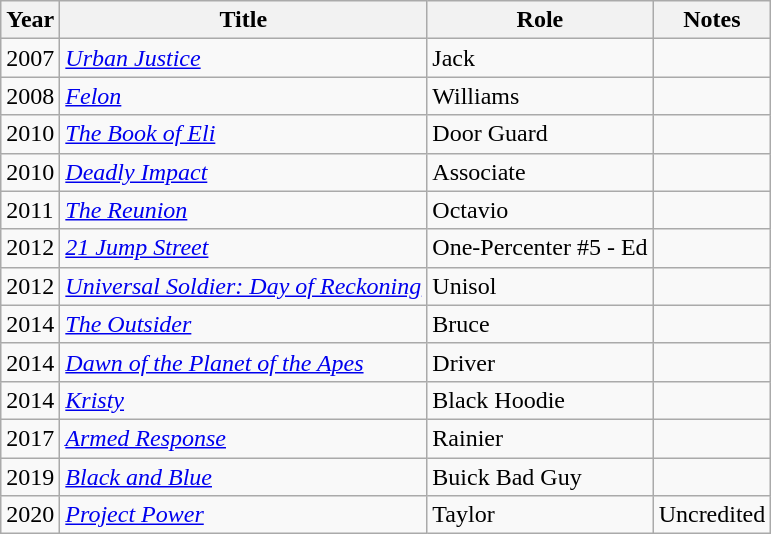<table class="wikitable sortable">
<tr>
<th>Year</th>
<th>Title</th>
<th>Role</th>
<th>Notes</th>
</tr>
<tr>
<td>2007</td>
<td><em><a href='#'>Urban Justice</a></em></td>
<td>Jack</td>
<td></td>
</tr>
<tr>
<td>2008</td>
<td><a href='#'><em>Felon</em></a></td>
<td>Williams</td>
<td></td>
</tr>
<tr>
<td>2010</td>
<td><em><a href='#'>The Book of Eli</a></em></td>
<td>Door Guard</td>
<td></td>
</tr>
<tr>
<td>2010</td>
<td><em><a href='#'>Deadly Impact</a></em></td>
<td>Associate</td>
<td></td>
</tr>
<tr>
<td>2011</td>
<td><a href='#'><em>The Reunion</em></a></td>
<td>Octavio</td>
<td></td>
</tr>
<tr>
<td>2012</td>
<td><a href='#'><em>21 Jump Street</em></a></td>
<td>One-Percenter #5 - Ed</td>
<td></td>
</tr>
<tr>
<td>2012</td>
<td><em><a href='#'>Universal Soldier: Day of Reckoning</a></em></td>
<td>Unisol</td>
<td></td>
</tr>
<tr>
<td>2014</td>
<td><a href='#'><em>The Outsider</em></a></td>
<td>Bruce</td>
<td></td>
</tr>
<tr>
<td>2014</td>
<td><em><a href='#'>Dawn of the Planet of the Apes</a></em></td>
<td>Driver</td>
<td></td>
</tr>
<tr>
<td>2014</td>
<td><a href='#'><em>Kristy</em></a></td>
<td>Black Hoodie</td>
<td></td>
</tr>
<tr>
<td>2017</td>
<td><a href='#'><em>Armed Response</em></a></td>
<td>Rainier</td>
<td></td>
</tr>
<tr>
<td>2019</td>
<td><a href='#'><em>Black and Blue</em></a></td>
<td>Buick Bad Guy</td>
<td></td>
</tr>
<tr>
<td>2020</td>
<td><em><a href='#'>Project Power</a></em></td>
<td>Taylor</td>
<td>Uncredited</td>
</tr>
</table>
